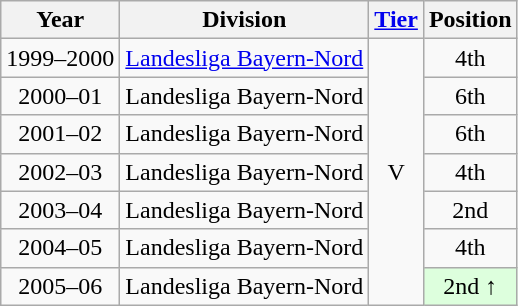<table class="wikitable">
<tr>
<th>Year</th>
<th>Division</th>
<th><a href='#'>Tier</a></th>
<th>Position</th>
</tr>
<tr align="center">
<td>1999–2000</td>
<td align="left"><a href='#'>Landesliga Bayern-Nord</a></td>
<td rowspan=7>V</td>
<td>4th</td>
</tr>
<tr align="center">
<td>2000–01</td>
<td align="left">Landesliga Bayern-Nord</td>
<td>6th</td>
</tr>
<tr align="center">
<td>2001–02</td>
<td align="left">Landesliga Bayern-Nord</td>
<td>6th</td>
</tr>
<tr align="center">
<td>2002–03</td>
<td align="left">Landesliga Bayern-Nord</td>
<td>4th</td>
</tr>
<tr align="center">
<td>2003–04</td>
<td align="left">Landesliga Bayern-Nord</td>
<td>2nd</td>
</tr>
<tr align="center">
<td>2004–05</td>
<td align="left">Landesliga Bayern-Nord</td>
<td>4th</td>
</tr>
<tr align="center">
<td>2005–06</td>
<td align="left">Landesliga Bayern-Nord</td>
<td style="background:#ddffdd">2nd ↑</td>
</tr>
</table>
